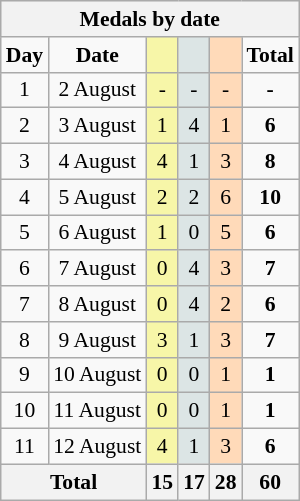<table class="wikitable" style="font-size:90%; text-align:center;">
<tr style="background:#efefef;">
<th colspan=6><strong>Medals by date</strong></th>
</tr>
<tr>
<td><strong>Day</strong></td>
<td><strong>Date</strong></td>
<td style="background:#F7F6A8;"></td>
<td style="background:#DCE5E5;"></td>
<td style="background:#FFDAB9;"></td>
<td><strong>Total</strong></td>
</tr>
<tr>
<td>1</td>
<td>2 August</td>
<td style="background:#F7F6A8;">-</td>
<td style="background:#DCE5E5;">-</td>
<td style="background:#FFDAB9;">-</td>
<td><strong>-</strong></td>
</tr>
<tr>
<td>2</td>
<td>3 August</td>
<td style="background:#F7F6A8;">1</td>
<td style="background:#DCE5E5;">4</td>
<td style="background:#FFDAB9;">1</td>
<td><strong>6</strong></td>
</tr>
<tr>
<td>3</td>
<td>4 August</td>
<td style="background:#F7F6A8;">4</td>
<td style="background:#DCE5E5;">1</td>
<td style="background:#FFDAB9;">3</td>
<td><strong>8</strong></td>
</tr>
<tr>
<td>4</td>
<td>5 August</td>
<td style="background:#F7F6A8;">2</td>
<td style="background:#DCE5E5;">2</td>
<td style="background:#FFDAB9;">6</td>
<td><strong>10</strong></td>
</tr>
<tr>
<td>5</td>
<td>6 August</td>
<td style="background:#F7F6A8;">1</td>
<td style="background:#DCE5E5;">0</td>
<td style="background:#FFDAB9;">5</td>
<td><strong>6</strong></td>
</tr>
<tr>
<td>6</td>
<td>7 August</td>
<td style="background:#F7F6A8;">0</td>
<td style="background:#DCE5E5;">4</td>
<td style="background:#FFDAB9;">3</td>
<td><strong>7</strong></td>
</tr>
<tr>
<td>7</td>
<td>8 August</td>
<td style="background:#F7F6A8;">0</td>
<td style="background:#DCE5E5;">4</td>
<td style="background:#FFDAB9;">2</td>
<td><strong>6</strong></td>
</tr>
<tr>
<td>8</td>
<td>9 August</td>
<td style="background:#F7F6A8;">3</td>
<td style="background:#DCE5E5;">1</td>
<td style="background:#FFDAB9;">3</td>
<td><strong>7</strong></td>
</tr>
<tr>
<td>9</td>
<td>10 August</td>
<td style="background:#F7F6A8;">0</td>
<td style="background:#DCE5E5;">0</td>
<td style="background:#FFDAB9;">1</td>
<td><strong>1</strong></td>
</tr>
<tr>
<td>10</td>
<td>11 August</td>
<td style="background:#F7F6A8;">0</td>
<td style="background:#DCE5E5;">0</td>
<td style="background:#FFDAB9;">1</td>
<td><strong>1</strong></td>
</tr>
<tr>
<td>11</td>
<td>12 August</td>
<td style="background:#F7F6A8;">4</td>
<td style="background:#DCE5E5;">1</td>
<td style="background:#FFDAB9;">3</td>
<td><strong>6</strong></td>
</tr>
<tr>
<th colspan="2">Total</th>
<th>15</th>
<th>17</th>
<th>28</th>
<th>60</th>
</tr>
</table>
